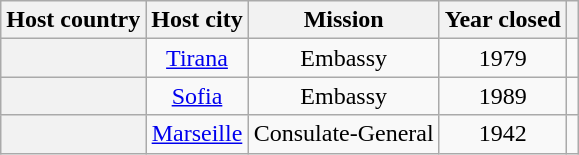<table class="wikitable plainrowheaders" style="text-align:center;">
<tr>
<th scope="col">Host country</th>
<th scope="col">Host city</th>
<th scope="col">Mission</th>
<th scope="col">Year closed</th>
<th scope="col"></th>
</tr>
<tr>
<th scope="row"></th>
<td><a href='#'>Tirana</a></td>
<td>Embassy</td>
<td>1979</td>
<td></td>
</tr>
<tr>
<th scope="row"></th>
<td><a href='#'>Sofia</a></td>
<td>Embassy</td>
<td>1989</td>
<td></td>
</tr>
<tr>
<th scope="row"></th>
<td><a href='#'>Marseille</a></td>
<td>Consulate-General</td>
<td>1942</td>
<td></td>
</tr>
</table>
